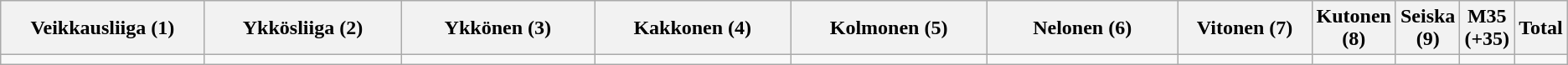<table class="wikitable">
<tr>
<th width="15%">Veikkausliiga (1)</th>
<th width="15%">Ykkösliiga (2)</th>
<th width="15%">Ykkönen (3)</th>
<th width="15%">Kakkonen (4)</th>
<th width="15%">Kolmonen (5)</th>
<th width="15%">Nelonen (6)</th>
<th width="15%">Vitonen (7)</th>
<th width="15%">Kutonen (8)</th>
<th width="15%">Seiska (9)</th>
<th width="15%">M35 (+35)</th>
<th width="15%">Total</th>
</tr>
<tr>
<td></td>
<td></td>
<td></td>
<td></td>
<td></td>
<td></td>
<td></td>
<td></td>
<td></td>
<td></td>
<td></td>
</tr>
</table>
